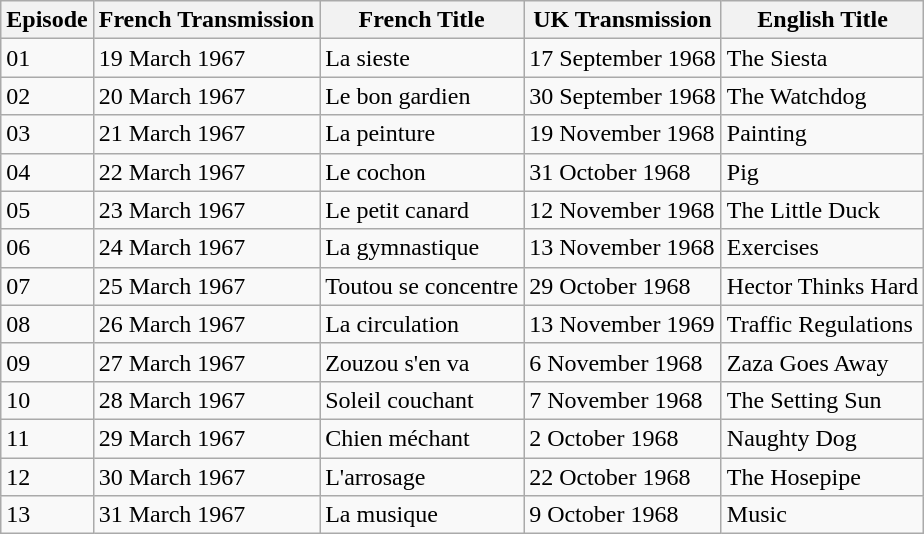<table class="wikitable">
<tr>
<th>Episode</th>
<th>French Transmission</th>
<th>French Title</th>
<th>UK Transmission</th>
<th>English Title</th>
</tr>
<tr>
<td>01</td>
<td>19 March 1967</td>
<td>La sieste</td>
<td>17 September 1968</td>
<td>The Siesta</td>
</tr>
<tr>
<td>02</td>
<td>20 March 1967</td>
<td>Le bon gardien</td>
<td>30 September 1968</td>
<td>The Watchdog</td>
</tr>
<tr>
<td>03</td>
<td>21 March 1967</td>
<td>La peinture</td>
<td>19 November 1968</td>
<td>Painting</td>
</tr>
<tr>
<td>04</td>
<td>22 March 1967</td>
<td>Le cochon</td>
<td>31 October 1968</td>
<td>Pig</td>
</tr>
<tr>
<td>05</td>
<td>23 March 1967</td>
<td>Le petit canard</td>
<td>12 November 1968</td>
<td>The Little Duck</td>
</tr>
<tr>
<td>06</td>
<td>24 March 1967</td>
<td>La gymnastique</td>
<td>13 November 1968</td>
<td>Exercises</td>
</tr>
<tr>
<td>07</td>
<td>25 March 1967</td>
<td>Toutou se concentre</td>
<td>29 October 1968</td>
<td>Hector Thinks Hard</td>
</tr>
<tr>
<td>08</td>
<td>26 March 1967</td>
<td>La circulation</td>
<td>13 November 1969</td>
<td>Traffic Regulations</td>
</tr>
<tr>
<td>09</td>
<td>27 March 1967</td>
<td>Zouzou s'en va</td>
<td>6 November 1968</td>
<td>Zaza Goes Away</td>
</tr>
<tr>
<td>10</td>
<td>28 March 1967</td>
<td>Soleil couchant</td>
<td>7 November 1968</td>
<td>The Setting Sun</td>
</tr>
<tr>
<td>11</td>
<td>29 March 1967</td>
<td>Chien méchant</td>
<td>2 October 1968</td>
<td>Naughty Dog</td>
</tr>
<tr>
<td>12</td>
<td>30 March 1967</td>
<td>L'arrosage</td>
<td>22 October 1968</td>
<td>The Hosepipe</td>
</tr>
<tr>
<td>13</td>
<td>31 March 1967</td>
<td>La musique</td>
<td>9 October 1968</td>
<td>Music</td>
</tr>
</table>
